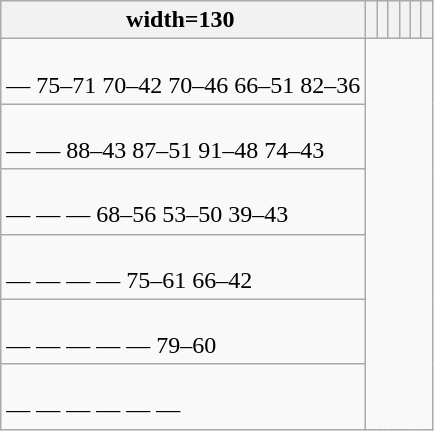<table class="wikitable" style="text-align:center;">
<tr>
<th>width=130 </th>
<th></th>
<th></th>
<th></th>
<th></th>
<th></th>
<th></th>
</tr>
<tr>
<td style="text-align:left;"><br> —
 75–71
 70–42
 70–46
 66–51
 82–36</td>
</tr>
<tr>
<td style="text-align:left;"><br> —
 —
 88–43
 87–51
 91–48
 74–43</td>
</tr>
<tr>
<td style="text-align:left;"><br> —
 —
 —
 68–56
 53–50
 39–43</td>
</tr>
<tr>
<td style="text-align:left;"><br> —
 —
 —
 —
 75–61
 66–42</td>
</tr>
<tr>
<td style="text-align:left;"><br> —
 —
 —
 —
 —
 79–60</td>
</tr>
<tr>
<td style="text-align:left;"><br> —
 —
 —
 —
 —
 —</td>
</tr>
</table>
